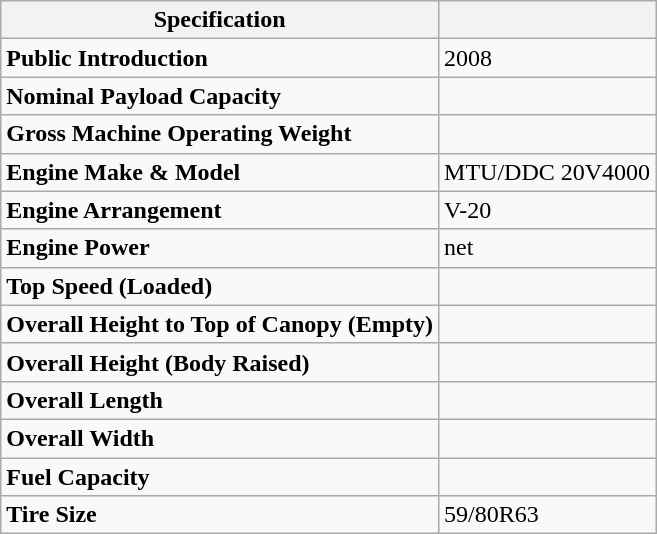<table class="wikitable">
<tr>
<th>Specification</th>
<th></th>
</tr>
<tr>
<td><strong>Public Introduction</strong></td>
<td>2008</td>
</tr>
<tr>
<td><strong> Nominal Payload Capacity </strong></td>
<td></td>
</tr>
<tr>
<td><strong> Gross Machine Operating Weight </strong></td>
<td></td>
</tr>
<tr>
<td><strong> Engine Make & Model </strong></td>
<td>MTU/DDC 20V4000</td>
</tr>
<tr>
<td><strong> Engine Arrangement </strong></td>
<td>V-20</td>
</tr>
<tr>
<td><strong> Engine Power </strong></td>
<td> net</td>
</tr>
<tr>
<td><strong> Top Speed (Loaded) </strong></td>
<td></td>
</tr>
<tr>
<td><strong> Overall Height to Top of Canopy (Empty) </strong></td>
<td></td>
</tr>
<tr>
<td><strong> Overall Height (Body Raised) </strong></td>
<td></td>
</tr>
<tr>
<td><strong> Overall Length </strong></td>
<td></td>
</tr>
<tr>
<td><strong> Overall Width </strong></td>
<td></td>
</tr>
<tr>
<td><strong> Fuel Capacity </strong></td>
<td></td>
</tr>
<tr>
<td><strong> Tire Size </strong></td>
<td>59/80R63</td>
</tr>
</table>
